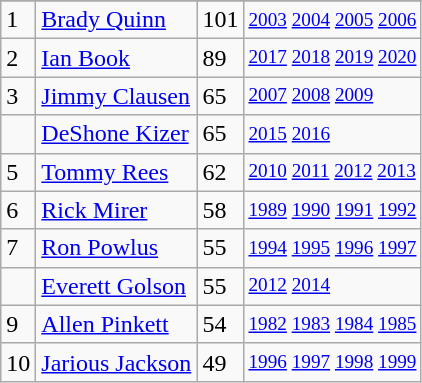<table class="wikitable">
<tr>
</tr>
<tr>
<td>1</td>
<td><a href='#'>Brady Quinn</a></td>
<td><abbr>101</abbr></td>
<td style="font-size:80%;"><a href='#'>2003</a> <a href='#'>2004</a> <a href='#'>2005</a> <a href='#'>2006</a></td>
</tr>
<tr>
<td>2</td>
<td><a href='#'>Ian Book</a></td>
<td><abbr>89</abbr></td>
<td style="font-size:80%;"><a href='#'>2017</a> <a href='#'>2018</a> <a href='#'>2019</a> <a href='#'>2020</a></td>
</tr>
<tr>
<td>3</td>
<td><a href='#'>Jimmy Clausen</a></td>
<td><abbr>65</abbr></td>
<td style="font-size:80%;"><a href='#'>2007</a> <a href='#'>2008</a> <a href='#'>2009</a></td>
</tr>
<tr>
<td></td>
<td><a href='#'>DeShone Kizer</a></td>
<td><abbr>65</abbr></td>
<td style="font-size:80%;"><a href='#'>2015</a> <a href='#'>2016</a></td>
</tr>
<tr>
<td>5</td>
<td><a href='#'>Tommy Rees</a></td>
<td><abbr>62</abbr></td>
<td style="font-size:80%;"><a href='#'>2010</a> <a href='#'>2011</a> <a href='#'>2012</a> <a href='#'>2013</a></td>
</tr>
<tr>
<td>6</td>
<td><a href='#'>Rick Mirer</a></td>
<td><abbr>58</abbr></td>
<td style="font-size:80%;"><a href='#'>1989</a> <a href='#'>1990</a> <a href='#'>1991</a> <a href='#'>1992</a></td>
</tr>
<tr>
<td>7</td>
<td><a href='#'>Ron Powlus</a></td>
<td><abbr>55</abbr></td>
<td style="font-size:80%;"><a href='#'>1994</a> <a href='#'>1995</a> <a href='#'>1996</a> <a href='#'>1997</a></td>
</tr>
<tr>
<td></td>
<td><a href='#'>Everett Golson</a></td>
<td><abbr>55</abbr></td>
<td style="font-size:80%;"><a href='#'>2012</a> <a href='#'>2014</a></td>
</tr>
<tr>
<td>9</td>
<td><a href='#'>Allen Pinkett</a></td>
<td><abbr>54</abbr></td>
<td style="font-size:80%;"><a href='#'>1982</a> <a href='#'>1983</a> <a href='#'>1984</a> <a href='#'>1985</a></td>
</tr>
<tr>
<td>10</td>
<td><a href='#'>Jarious Jackson</a></td>
<td><abbr>49</abbr></td>
<td style="font-size:80%;"><a href='#'>1996</a> <a href='#'>1997</a> <a href='#'>1998</a> <a href='#'>1999</a></td>
</tr>
</table>
